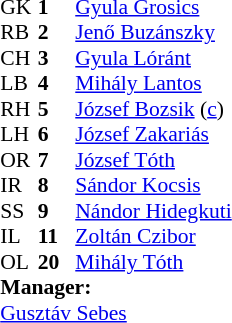<table style="font-size:90%; margin:0.2em auto;" cellspacing="0" cellpadding="0">
<tr>
<th width="25"></th>
<th width="25"></th>
</tr>
<tr>
<td>GK</td>
<td><strong>1</strong></td>
<td><a href='#'>Gyula Grosics</a></td>
</tr>
<tr>
<td>RB</td>
<td><strong>2</strong></td>
<td><a href='#'>Jenő Buzánszky</a></td>
</tr>
<tr>
<td>CH</td>
<td><strong>3</strong></td>
<td><a href='#'>Gyula Lóránt</a></td>
</tr>
<tr>
<td>LB</td>
<td><strong>4</strong></td>
<td><a href='#'>Mihály Lantos</a></td>
</tr>
<tr>
<td>RH</td>
<td><strong>5</strong></td>
<td><a href='#'>József Bozsik</a> (<a href='#'>c</a>)</td>
<td></td>
</tr>
<tr>
<td>LH</td>
<td><strong>6</strong></td>
<td><a href='#'>József Zakariás</a></td>
</tr>
<tr>
<td>OR</td>
<td><strong>7</strong></td>
<td><a href='#'>József Tóth</a></td>
</tr>
<tr>
<td>IR</td>
<td><strong>8</strong></td>
<td><a href='#'>Sándor Kocsis</a></td>
</tr>
<tr>
<td>SS</td>
<td><strong>9</strong></td>
<td><a href='#'>Nándor Hidegkuti</a></td>
</tr>
<tr>
<td>IL</td>
<td><strong>11</strong></td>
<td><a href='#'>Zoltán Czibor</a></td>
</tr>
<tr>
<td>OL</td>
<td><strong>20</strong></td>
<td><a href='#'>Mihály Tóth</a></td>
</tr>
<tr>
<td colspan=3><strong>Manager:</strong></td>
</tr>
<tr>
<td colspan=4> <a href='#'>Gusztáv Sebes</a></td>
</tr>
</table>
